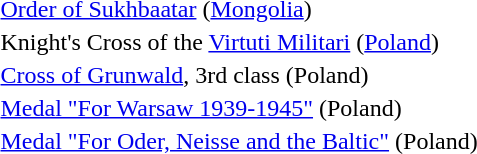<table>
<tr>
<td></td>
<td><a href='#'>Order of Sukhbaatar</a> (<a href='#'>Mongolia</a>)</td>
</tr>
<tr>
<td></td>
<td>Knight's Cross of the <a href='#'>Virtuti Militari</a> (<a href='#'>Poland</a>)</td>
</tr>
<tr>
<td></td>
<td><a href='#'>Cross of Grunwald</a>, 3rd class (Poland)</td>
</tr>
<tr>
<td></td>
<td><a href='#'>Medal "For Warsaw 1939-1945"</a> (Poland)</td>
</tr>
<tr>
<td></td>
<td><a href='#'>Medal "For Oder, Neisse and the Baltic"</a> (Poland)</td>
</tr>
<tr>
</tr>
</table>
